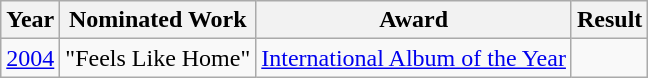<table class="wikitable">
<tr>
<th>Year</th>
<th>Nominated Work</th>
<th>Award</th>
<th>Result</th>
</tr>
<tr>
<td><a href='#'>2004</a></td>
<td>"Feels Like Home"</td>
<td><a href='#'>International Album of the Year</a></td>
<td></td>
</tr>
</table>
